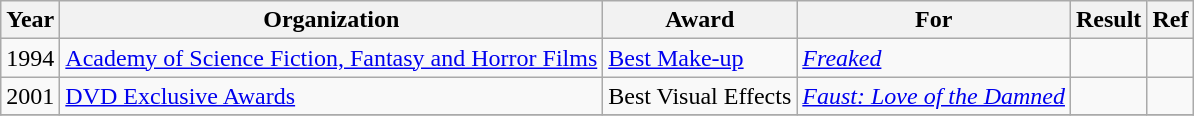<table class="wikitable">
<tr>
<th>Year</th>
<th>Organization</th>
<th>Award</th>
<th>For</th>
<th>Result</th>
<th>Ref</th>
</tr>
<tr>
<td>1994</td>
<td><a href='#'>Academy of Science Fiction, Fantasy and Horror Films</a></td>
<td><a href='#'>Best Make-up</a></td>
<td><em><a href='#'>Freaked</a></em></td>
<td></td>
<td></td>
</tr>
<tr>
<td>2001</td>
<td><a href='#'>DVD Exclusive Awards</a></td>
<td>Best Visual Effects</td>
<td><em><a href='#'>Faust: Love of the Damned</a></em></td>
<td></td>
<td></td>
</tr>
<tr>
</tr>
</table>
